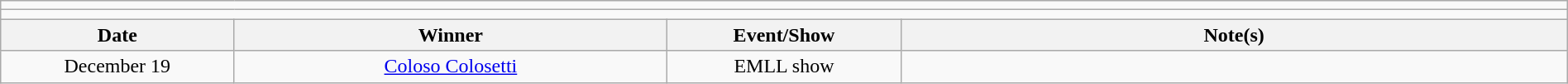<table class="wikitable" style="text-align:center; width:100%;">
<tr>
<td colspan=5></td>
</tr>
<tr>
<td colspan=5><strong></strong></td>
</tr>
<tr>
<th width=14%>Date</th>
<th width=26%>Winner</th>
<th width=14%>Event/Show</th>
<th width=40%>Note(s)</th>
</tr>
<tr>
<td>December 19</td>
<td><a href='#'>Coloso Colosetti</a></td>
<td>EMLL show</td>
<td align=left></td>
</tr>
</table>
